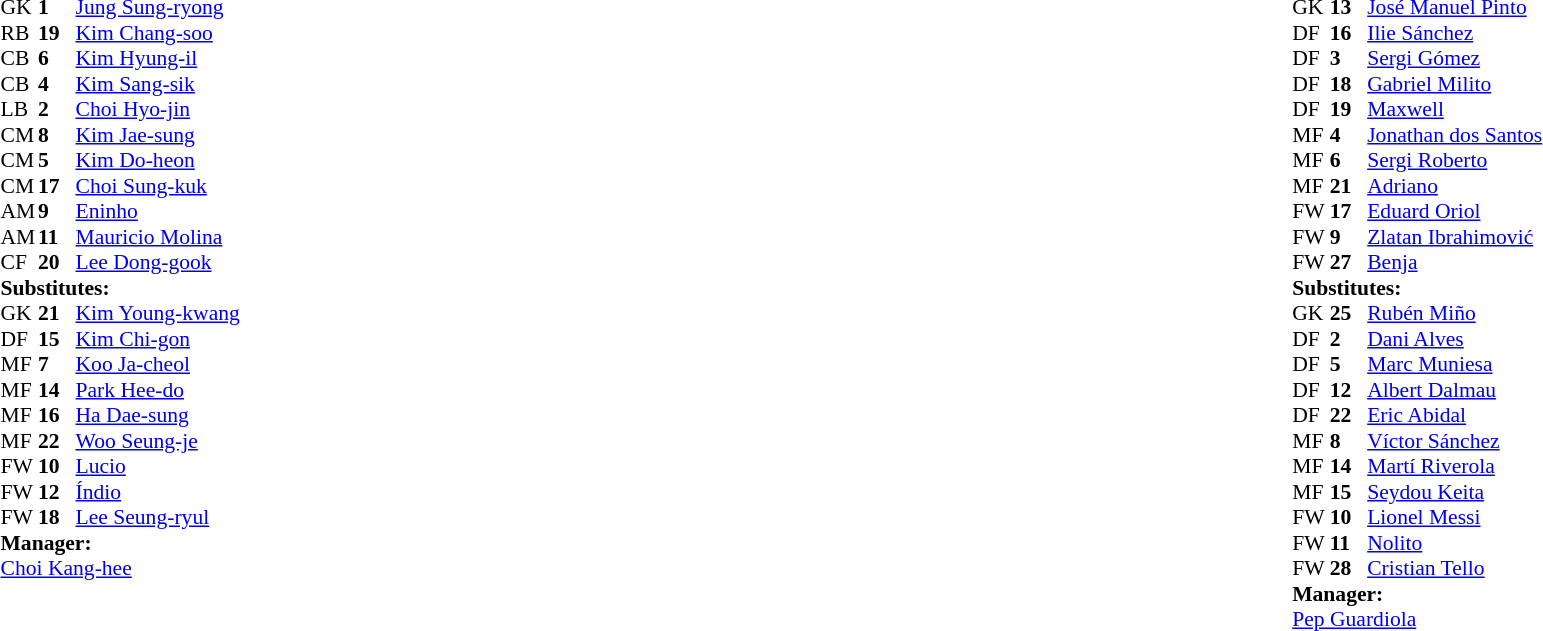<table width="100%">
<tr>
<td valign="top" width="50%"><br><table style="font-size: 90%" cellspacing="0" cellpadding="0">
<tr>
<th width=25></th>
<th width=25></th>
</tr>
<tr>
<td>GK</td>
<td><strong>1</strong></td>
<td> <a href='#'>Jung Sung-ryong</a></td>
<td></td>
<td></td>
</tr>
<tr>
<td>RB</td>
<td><strong>19</strong></td>
<td> <a href='#'>Kim Chang-soo</a></td>
</tr>
<tr>
<td>CB</td>
<td><strong>6</strong></td>
<td> <a href='#'>Kim Hyung-il</a></td>
</tr>
<tr>
<td>CB</td>
<td><strong>4</strong></td>
<td> <a href='#'>Kim Sang-sik</a></td>
<td></td>
<td></td>
</tr>
<tr>
<td>LB</td>
<td><strong>2</strong></td>
<td> <a href='#'>Choi Hyo-jin</a></td>
<td></td>
<td></td>
</tr>
<tr>
<td>CM</td>
<td><strong>8</strong></td>
<td> <a href='#'>Kim Jae-sung</a></td>
<td></td>
<td></td>
</tr>
<tr>
<td>CM</td>
<td><strong>5</strong></td>
<td> <a href='#'>Kim Do-heon</a></td>
<td></td>
<td></td>
</tr>
<tr>
<td>CM</td>
<td><strong>17</strong></td>
<td> <a href='#'>Choi Sung-kuk</a></td>
<td></td>
<td></td>
</tr>
<tr>
<td>AM</td>
<td><strong>9</strong></td>
<td> <a href='#'>Eninho</a></td>
<td></td>
<td></td>
</tr>
<tr>
<td>AM</td>
<td><strong>11</strong></td>
<td> <a href='#'>Mauricio Molina</a></td>
<td></td>
<td></td>
</tr>
<tr>
<td>CF</td>
<td><strong>20</strong></td>
<td> <a href='#'>Lee Dong-gook</a></td>
<td></td>
<td></td>
</tr>
<tr>
<td colspan=3><strong>Substitutes:</strong></td>
</tr>
<tr>
<td>GK</td>
<td><strong>21</strong></td>
<td> <a href='#'>Kim Young-kwang</a></td>
<td></td>
<td></td>
</tr>
<tr>
<td>DF</td>
<td><strong>15</strong></td>
<td> <a href='#'>Kim Chi-gon</a></td>
<td></td>
<td></td>
</tr>
<tr>
<td>MF</td>
<td><strong>7</strong></td>
<td> <a href='#'>Koo Ja-cheol</a></td>
<td></td>
<td></td>
</tr>
<tr>
<td>MF</td>
<td><strong>14</strong></td>
<td> <a href='#'>Park Hee-do</a></td>
<td></td>
<td></td>
</tr>
<tr>
<td>MF</td>
<td><strong>16</strong></td>
<td> <a href='#'>Ha Dae-sung</a></td>
<td></td>
<td></td>
</tr>
<tr>
<td>MF</td>
<td><strong>22</strong></td>
<td> <a href='#'>Woo Seung-je</a></td>
<td></td>
<td></td>
</tr>
<tr>
<td>FW</td>
<td><strong>10</strong></td>
<td> <a href='#'>Lucio</a></td>
<td></td>
<td></td>
</tr>
<tr>
<td>FW</td>
<td><strong>12</strong></td>
<td> <a href='#'>Índio</a></td>
<td></td>
<td></td>
</tr>
<tr>
<td>FW</td>
<td><strong>18</strong></td>
<td> <a href='#'>Lee Seung-ryul</a></td>
<td></td>
<td></td>
</tr>
<tr>
<td></td>
</tr>
<tr>
<td></td>
</tr>
<tr>
<td colspan=3><strong>Manager:</strong></td>
</tr>
<tr>
<td colspan=4> <a href='#'>Choi Kang-hee</a></td>
</tr>
</table>
</td>
<td valign="top" width="50%"><br><table style="font-size: 90%" cellspacing="0" cellpadding="0" align=center>
<tr>
<th width=25></th>
<th width=25></th>
</tr>
<tr>
<td>GK</td>
<td><strong>13</strong></td>
<td> <a href='#'>José Manuel Pinto</a></td>
<td></td>
<td></td>
</tr>
<tr>
<td>DF</td>
<td><strong>16</strong></td>
<td> <a href='#'>Ilie Sánchez</a></td>
<td></td>
<td></td>
</tr>
<tr>
<td>DF</td>
<td><strong>3</strong></td>
<td> <a href='#'>Sergi Gómez</a></td>
<td></td>
<td></td>
</tr>
<tr>
<td>DF</td>
<td><strong>18</strong></td>
<td> <a href='#'>Gabriel Milito</a></td>
<td></td>
<td></td>
</tr>
<tr>
<td>DF</td>
<td><strong>19</strong></td>
<td> <a href='#'>Maxwell</a></td>
<td></td>
<td></td>
</tr>
<tr>
<td>MF</td>
<td><strong>4</strong></td>
<td> <a href='#'>Jonathan dos Santos</a></td>
<td></td>
<td></td>
</tr>
<tr>
<td>MF</td>
<td><strong>6</strong></td>
<td> <a href='#'>Sergi Roberto</a></td>
<td></td>
<td></td>
</tr>
<tr>
<td>MF</td>
<td><strong>21</strong></td>
<td> <a href='#'>Adriano</a></td>
<td></td>
<td></td>
</tr>
<tr>
<td>FW</td>
<td><strong>17</strong></td>
<td> <a href='#'>Eduard Oriol</a></td>
</tr>
<tr>
<td>FW</td>
<td><strong>9</strong></td>
<td> <a href='#'>Zlatan Ibrahimović</a></td>
<td></td>
<td></td>
</tr>
<tr>
<td>FW</td>
<td><strong>27</strong></td>
<td> <a href='#'>Benja</a></td>
<td></td>
</tr>
<tr>
<td colspan=3><strong>Substitutes:</strong></td>
</tr>
<tr>
<td>GK</td>
<td><strong>25</strong></td>
<td> <a href='#'>Rubén Miño</a></td>
<td></td>
<td></td>
</tr>
<tr>
<td>DF</td>
<td><strong>2</strong></td>
<td> <a href='#'>Dani Alves</a></td>
<td></td>
<td></td>
</tr>
<tr>
<td>DF</td>
<td><strong>5</strong></td>
<td> <a href='#'>Marc Muniesa</a></td>
<td></td>
<td></td>
</tr>
<tr>
<td>DF</td>
<td><strong>12</strong></td>
<td> <a href='#'>Albert Dalmau</a></td>
<td></td>
<td></td>
</tr>
<tr>
<td>DF</td>
<td><strong>22</strong></td>
<td> <a href='#'>Eric Abidal</a></td>
<td></td>
<td></td>
</tr>
<tr>
<td>MF</td>
<td><strong>8</strong></td>
<td> <a href='#'>Víctor Sánchez</a></td>
<td></td>
<td></td>
</tr>
<tr>
<td>MF</td>
<td><strong>14</strong></td>
<td> <a href='#'>Martí Riverola</a></td>
<td></td>
<td></td>
</tr>
<tr>
<td>MF</td>
<td><strong>15</strong></td>
<td> <a href='#'>Seydou Keita</a></td>
<td></td>
<td></td>
</tr>
<tr>
<td>FW</td>
<td><strong>10</strong></td>
<td> <a href='#'>Lionel Messi</a></td>
<td></td>
<td></td>
</tr>
<tr>
<td>FW</td>
<td><strong>11</strong></td>
<td> <a href='#'>Nolito</a></td>
<td></td>
<td></td>
</tr>
<tr>
<td>FW</td>
<td><strong>28</strong></td>
<td> <a href='#'>Cristian Tello</a></td>
<td></td>
<td></td>
</tr>
<tr>
<td colspan=3><strong>Manager:</strong></td>
</tr>
<tr>
<td colspan=4> <a href='#'>Pep Guardiola</a></td>
</tr>
</table>
</td>
</tr>
</table>
